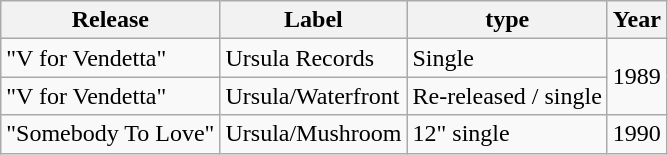<table class="wikitable">
<tr>
<th>Release</th>
<th>Label</th>
<th>type</th>
<th>Year</th>
</tr>
<tr>
<td>"V for Vendetta"</td>
<td>Ursula Records</td>
<td>Single</td>
<td rowspan="2">1989</td>
</tr>
<tr>
<td>"V for Vendetta"</td>
<td>Ursula/Waterfront</td>
<td>Re-released / single</td>
</tr>
<tr>
<td>"Somebody To Love"</td>
<td>Ursula/Mushroom</td>
<td>12" single</td>
<td>1990</td>
</tr>
</table>
